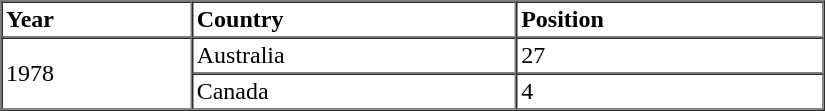<table border="1" cellspacing="0" cellpadding="2" style="width:550px;">
<tr>
<th align="left">Year</th>
<th align="left">Country</th>
<th align="left">Position</th>
</tr>
<tr>
<td align="left" rowspan="2">1978</td>
<td align="left">Australia</td>
<td align="left">27</td>
</tr>
<tr>
<td align="left">Canada</td>
<td align="left">4</td>
</tr>
</table>
